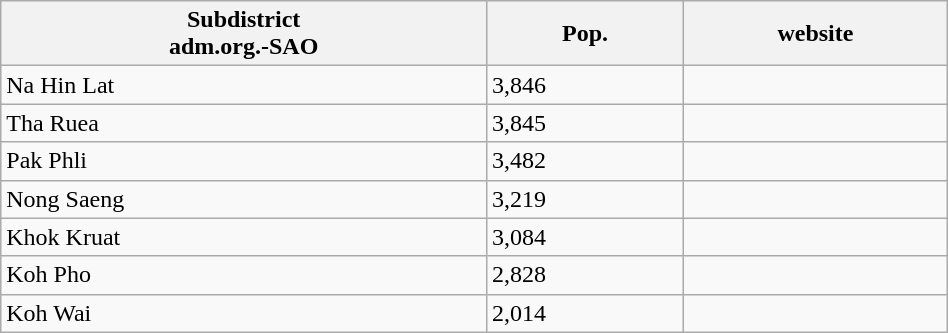<table class="wikitable" style="width:50%;">
<tr>
<th>Subdistrict<br>adm.org.-SAO</th>
<th>Pop.</th>
<th>website</th>
</tr>
<tr>
<td>Na Hin Lat</td>
<td>3,846</td>
<td></td>
</tr>
<tr>
<td>Tha Ruea</td>
<td>3,845</td>
<td></td>
</tr>
<tr>
<td>Pak Phli</td>
<td>3,482</td>
<td></td>
</tr>
<tr>
<td>Nong Saeng</td>
<td>3,219</td>
<td></td>
</tr>
<tr>
<td>Khok Kruat</td>
<td>3,084</td>
<td></td>
</tr>
<tr>
<td>Koh Pho</td>
<td>2,828</td>
<td></td>
</tr>
<tr>
<td>Koh Wai</td>
<td>2,014</td>
<td></td>
</tr>
</table>
